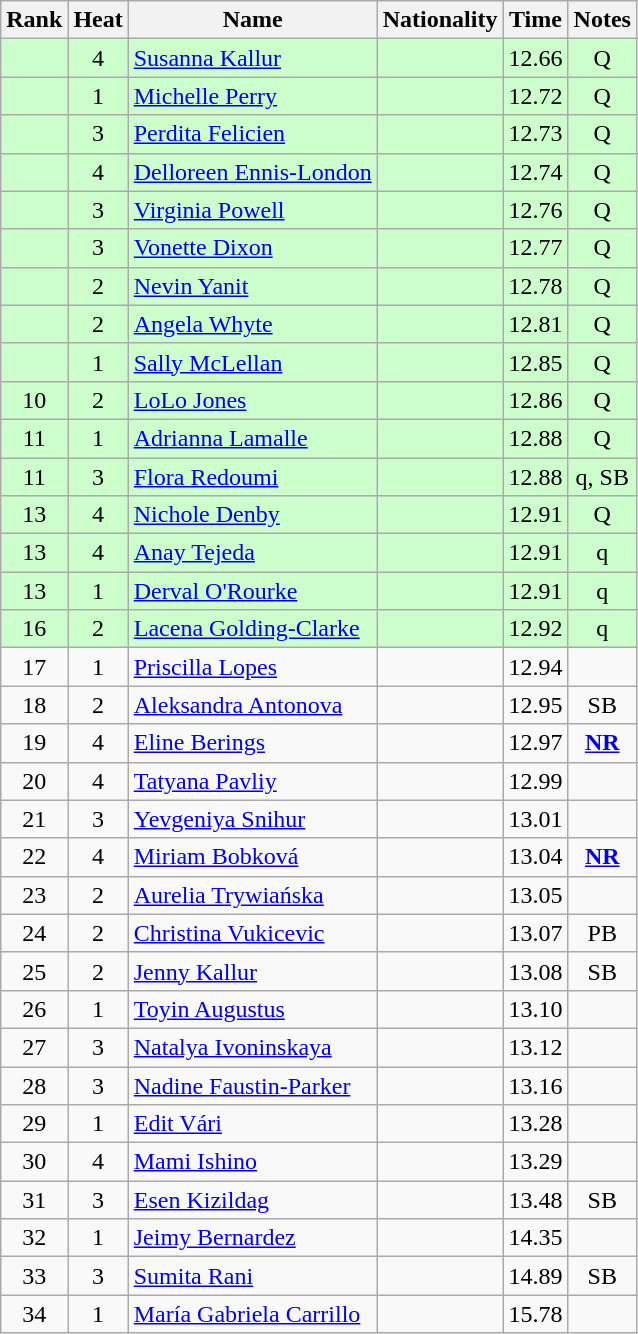<table class="wikitable sortable" style="text-align:center">
<tr>
<th>Rank</th>
<th>Heat</th>
<th>Name</th>
<th>Nationality</th>
<th>Time</th>
<th>Notes</th>
</tr>
<tr bgcolor=ccffcc>
<td></td>
<td>4</td>
<td align=left><a href='#'>Susanna Kallur</a></td>
<td align=left></td>
<td>12.66</td>
<td>Q</td>
</tr>
<tr bgcolor=ccffcc>
<td></td>
<td>1</td>
<td align=left><a href='#'>Michelle Perry</a></td>
<td align=left></td>
<td>12.72</td>
<td>Q</td>
</tr>
<tr bgcolor=ccffcc>
<td></td>
<td>3</td>
<td align=left><a href='#'>Perdita Felicien</a></td>
<td align=left></td>
<td>12.73</td>
<td>Q</td>
</tr>
<tr bgcolor=ccffcc>
<td></td>
<td>4</td>
<td align=left><a href='#'>Delloreen Ennis-London</a></td>
<td align=left></td>
<td>12.74</td>
<td>Q</td>
</tr>
<tr bgcolor=ccffcc>
<td></td>
<td>3</td>
<td align=left><a href='#'>Virginia Powell</a></td>
<td align=left></td>
<td>12.76</td>
<td>Q</td>
</tr>
<tr bgcolor=ccffcc>
<td></td>
<td>3</td>
<td align=left><a href='#'>Vonette Dixon</a></td>
<td align=left></td>
<td>12.77</td>
<td>Q</td>
</tr>
<tr bgcolor=ccffcc>
<td></td>
<td>2</td>
<td align=left><a href='#'>Nevin Yanit</a></td>
<td align=left></td>
<td>12.78</td>
<td>Q</td>
</tr>
<tr bgcolor=ccffcc>
<td></td>
<td>2</td>
<td align=left><a href='#'>Angela Whyte</a></td>
<td align=left></td>
<td>12.81</td>
<td>Q</td>
</tr>
<tr bgcolor=ccffcc>
<td></td>
<td>1</td>
<td align=left><a href='#'>Sally McLellan</a></td>
<td align=left></td>
<td>12.85</td>
<td>Q</td>
</tr>
<tr bgcolor=ccffcc>
<td>10</td>
<td>2</td>
<td align=left><a href='#'>LoLo Jones</a></td>
<td align=left></td>
<td>12.86</td>
<td>Q</td>
</tr>
<tr bgcolor=ccffcc>
<td>11</td>
<td>1</td>
<td align=left><a href='#'>Adrianna Lamalle</a></td>
<td align=left></td>
<td>12.88</td>
<td>Q</td>
</tr>
<tr bgcolor=ccffcc>
<td>11</td>
<td>3</td>
<td align=left><a href='#'>Flora Redoumi</a></td>
<td align=left></td>
<td>12.88</td>
<td>q, SB</td>
</tr>
<tr bgcolor=ccffcc>
<td>13</td>
<td>4</td>
<td align=left><a href='#'>Nichole Denby</a></td>
<td align=left></td>
<td>12.91</td>
<td>Q</td>
</tr>
<tr bgcolor=ccffcc>
<td>13</td>
<td>4</td>
<td align=left><a href='#'>Anay Tejeda</a></td>
<td align=left></td>
<td>12.91</td>
<td>q</td>
</tr>
<tr bgcolor=ccffcc>
<td>13</td>
<td>1</td>
<td align=left><a href='#'>Derval O'Rourke</a></td>
<td align=left></td>
<td>12.91</td>
<td>q</td>
</tr>
<tr bgcolor=ccffcc>
<td>16</td>
<td>2</td>
<td align=left><a href='#'>Lacena Golding-Clarke</a></td>
<td align=left></td>
<td>12.92</td>
<td>q</td>
</tr>
<tr>
<td>17</td>
<td>1</td>
<td align=left><a href='#'>Priscilla Lopes</a></td>
<td align=left></td>
<td>12.94</td>
<td></td>
</tr>
<tr>
<td>18</td>
<td>2</td>
<td align=left><a href='#'>Aleksandra Antonova</a></td>
<td align=left></td>
<td>12.95</td>
<td>SB</td>
</tr>
<tr>
<td>19</td>
<td>4</td>
<td align=left><a href='#'>Eline Berings</a></td>
<td align=left></td>
<td>12.97</td>
<td><strong><a href='#'>NR</a></strong></td>
</tr>
<tr>
<td>20</td>
<td>4</td>
<td align=left><a href='#'>Tatyana Pavliy</a></td>
<td align=left></td>
<td>12.99</td>
<td></td>
</tr>
<tr>
<td>21</td>
<td>3</td>
<td align=left><a href='#'>Yevgeniya Snihur</a></td>
<td align=left></td>
<td>13.01</td>
<td></td>
</tr>
<tr>
<td>22</td>
<td>4</td>
<td align=left><a href='#'>Miriam Bobková</a></td>
<td align=left></td>
<td>13.04</td>
<td><strong><a href='#'>NR</a></strong></td>
</tr>
<tr>
<td>23</td>
<td>2</td>
<td align=left><a href='#'>Aurelia Trywiańska</a></td>
<td align=left></td>
<td>13.05</td>
<td></td>
</tr>
<tr>
<td>24</td>
<td>2</td>
<td align=left><a href='#'>Christina Vukicevic</a></td>
<td align=left></td>
<td>13.07</td>
<td>PB</td>
</tr>
<tr>
<td>25</td>
<td>2</td>
<td align=left><a href='#'>Jenny Kallur</a></td>
<td align=left></td>
<td>13.08</td>
<td>SB</td>
</tr>
<tr>
<td>26</td>
<td>1</td>
<td align=left><a href='#'>Toyin Augustus</a></td>
<td align=left></td>
<td>13.10</td>
<td></td>
</tr>
<tr>
<td>27</td>
<td>3</td>
<td align=left><a href='#'>Natalya Ivoninskaya</a></td>
<td align=left></td>
<td>13.12</td>
<td></td>
</tr>
<tr>
<td>28</td>
<td>3</td>
<td align=left><a href='#'>Nadine Faustin-Parker</a></td>
<td align=left></td>
<td>13.16</td>
<td></td>
</tr>
<tr>
<td>29</td>
<td>1</td>
<td align=left><a href='#'>Edit Vári</a></td>
<td align=left></td>
<td>13.28</td>
<td></td>
</tr>
<tr>
<td>30</td>
<td>4</td>
<td align=left><a href='#'>Mami Ishino</a></td>
<td align=left></td>
<td>13.29</td>
<td></td>
</tr>
<tr>
<td>31</td>
<td>3</td>
<td align=left><a href='#'>Esen Kizildag</a></td>
<td align=left></td>
<td>13.48</td>
<td>SB</td>
</tr>
<tr>
<td>32</td>
<td>1</td>
<td align=left><a href='#'>Jeimy Bernardez</a></td>
<td align=left></td>
<td>14.35</td>
<td></td>
</tr>
<tr>
<td>33</td>
<td>3</td>
<td align=left><a href='#'>Sumita Rani</a></td>
<td align=left></td>
<td>14.89</td>
<td>SB</td>
</tr>
<tr>
<td>34</td>
<td>1</td>
<td align=left><a href='#'>María Gabriela Carrillo</a></td>
<td align=left></td>
<td>15.78</td>
<td></td>
</tr>
</table>
